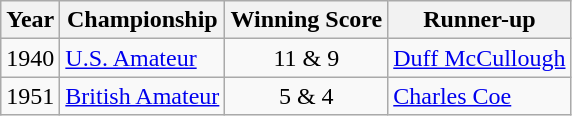<table class="wikitable">
<tr>
<th>Year</th>
<th>Championship</th>
<th>Winning Score</th>
<th>Runner-up</th>
</tr>
<tr>
<td>1940</td>
<td><a href='#'>U.S. Amateur</a></td>
<td align=center>11 & 9</td>
<td> <a href='#'>Duff McCullough</a></td>
</tr>
<tr>
<td>1951</td>
<td><a href='#'>British Amateur</a></td>
<td align=center>5 & 4</td>
<td> <a href='#'>Charles Coe</a></td>
</tr>
</table>
